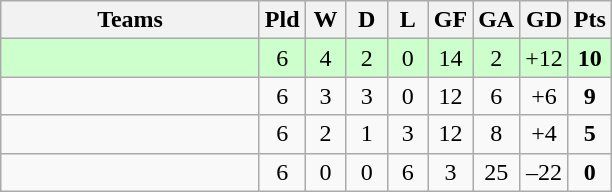<table class="wikitable" style="text-align: center;">
<tr>
<th width=165>Teams</th>
<th width=20>Pld</th>
<th width=20>W</th>
<th width=20>D</th>
<th width=20>L</th>
<th width=20>GF</th>
<th width=20>GA</th>
<th width=20>GD</th>
<th width=20>Pts</th>
</tr>
<tr align=center style="background:#ccffcc;">
<td style="text-align:left;"></td>
<td>6</td>
<td>4</td>
<td>2</td>
<td>0</td>
<td>14</td>
<td>2</td>
<td>+12</td>
<td><strong>10</strong></td>
</tr>
<tr align=center>
<td style="text-align:left;"></td>
<td>6</td>
<td>3</td>
<td>3</td>
<td>0</td>
<td>12</td>
<td>6</td>
<td>+6</td>
<td><strong>9</strong></td>
</tr>
<tr align=center>
<td style="text-align:left;"></td>
<td>6</td>
<td>2</td>
<td>1</td>
<td>3</td>
<td>12</td>
<td>8</td>
<td>+4</td>
<td><strong>5</strong></td>
</tr>
<tr align=center>
<td style="text-align:left;"></td>
<td>6</td>
<td>0</td>
<td>0</td>
<td>6</td>
<td>3</td>
<td>25</td>
<td>–22</td>
<td><strong>0</strong></td>
</tr>
</table>
